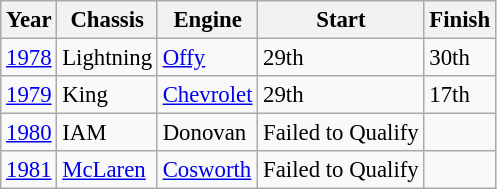<table class="wikitable" style="font-size: 95%;">
<tr>
<th>Year</th>
<th>Chassis</th>
<th>Engine</th>
<th>Start</th>
<th>Finish</th>
</tr>
<tr>
<td><a href='#'>1978</a></td>
<td>Lightning</td>
<td><a href='#'>Offy</a></td>
<td>29th</td>
<td>30th</td>
</tr>
<tr>
<td><a href='#'>1979</a></td>
<td>King</td>
<td><a href='#'>Chevrolet</a></td>
<td>29th</td>
<td>17th</td>
</tr>
<tr>
<td><a href='#'>1980</a></td>
<td>IAM</td>
<td>Donovan</td>
<td>Failed to Qualify</td>
<td></td>
</tr>
<tr>
<td><a href='#'>1981</a></td>
<td><a href='#'>McLaren</a></td>
<td><a href='#'>Cosworth</a></td>
<td>Failed to Qualify</td>
<td></td>
</tr>
</table>
